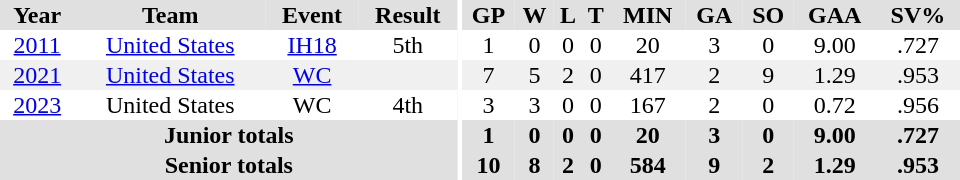<table border="0" cellpadding="1" cellspacing="0" ID="Table3" style="text-align:center; width:40em">
<tr bgcolor="#e0e0e0">
<th>Year</th>
<th>Team</th>
<th>Event</th>
<th>Result</th>
<th rowspan="99" bgcolor="#ffffff"></th>
<th>GP</th>
<th>W</th>
<th>L</th>
<th>T</th>
<th>MIN</th>
<th>GA</th>
<th>SO</th>
<th>GAA</th>
<th>SV%</th>
</tr>
<tr>
<td><a href='#'>2011</a></td>
<td><a href='#'>United States</a></td>
<td><a href='#'>IH18</a></td>
<td>5th</td>
<td>1</td>
<td>0</td>
<td>0</td>
<td>0</td>
<td>20</td>
<td>3</td>
<td>0</td>
<td>9.00</td>
<td>.727</td>
</tr>
<tr bgcolor="#f0f0f0">
<td><a href='#'>2021</a></td>
<td><a href='#'>United States</a></td>
<td><a href='#'>WC</a></td>
<td></td>
<td>7</td>
<td>5</td>
<td>2</td>
<td>0</td>
<td>417</td>
<td>2</td>
<td>9</td>
<td>1.29</td>
<td>.953</td>
</tr>
<tr>
<td><a href='#'>2023</a></td>
<td>United States</td>
<td>WC</td>
<td>4th</td>
<td>3</td>
<td>3</td>
<td>0</td>
<td>0</td>
<td>167</td>
<td>2</td>
<td>0</td>
<td>0.72</td>
<td>.956</td>
</tr>
<tr bgcolor="#e0e0e0">
<th colspan="4">Junior totals</th>
<th>1</th>
<th>0</th>
<th>0</th>
<th>0</th>
<th>20</th>
<th>3</th>
<th>0</th>
<th>9.00</th>
<th>.727</th>
</tr>
<tr bgcolor="#e0e0e0">
<th colspan="4">Senior totals</th>
<th>10</th>
<th>8</th>
<th>2</th>
<th>0</th>
<th>584</th>
<th>9</th>
<th>2</th>
<th>1.29</th>
<th>.953</th>
</tr>
</table>
